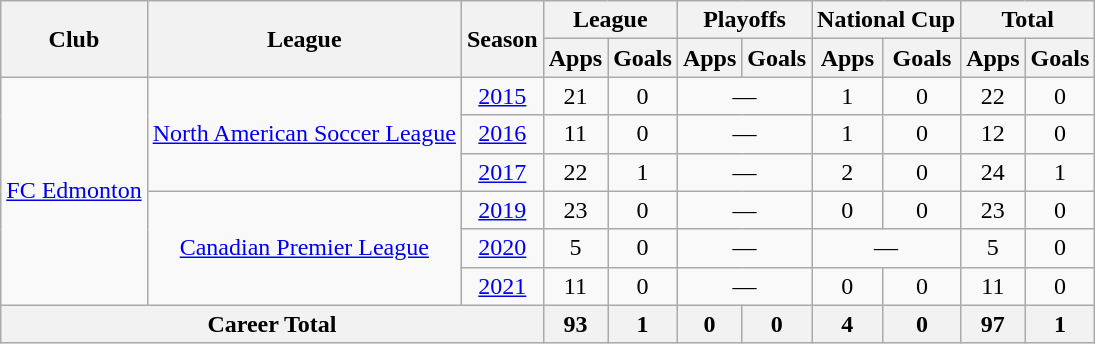<table class="wikitable" style="text-align: center;">
<tr>
<th rowspan="2">Club</th>
<th rowspan="2">League</th>
<th rowspan="2">Season</th>
<th colspan="2">League</th>
<th colspan="2">Playoffs</th>
<th colspan="2">National Cup</th>
<th colspan="2">Total</th>
</tr>
<tr>
<th>Apps</th>
<th>Goals</th>
<th>Apps</th>
<th>Goals</th>
<th>Apps</th>
<th>Goals</th>
<th>Apps</th>
<th>Goals</th>
</tr>
<tr>
<td rowspan="6"><a href='#'>FC Edmonton</a></td>
<td rowspan="3"><a href='#'>North American Soccer League</a></td>
<td><a href='#'>2015</a></td>
<td>21</td>
<td>0</td>
<td colspan="2">—</td>
<td>1</td>
<td>0</td>
<td>22</td>
<td>0</td>
</tr>
<tr>
<td><a href='#'>2016</a></td>
<td>11</td>
<td>0</td>
<td colspan="2">—</td>
<td>1</td>
<td>0</td>
<td>12</td>
<td>0</td>
</tr>
<tr>
<td><a href='#'>2017</a></td>
<td>22</td>
<td>1</td>
<td colspan="2">—</td>
<td>2</td>
<td>0</td>
<td>24</td>
<td>1</td>
</tr>
<tr>
<td rowspan=3><a href='#'>Canadian Premier League</a></td>
<td><a href='#'>2019</a></td>
<td>23</td>
<td>0</td>
<td colspan="2">—</td>
<td>0</td>
<td>0</td>
<td>23</td>
<td>0</td>
</tr>
<tr>
<td><a href='#'>2020</a></td>
<td>5</td>
<td>0</td>
<td colspan="2">—</td>
<td colspan="2">—</td>
<td>5</td>
<td>0</td>
</tr>
<tr>
<td><a href='#'>2021</a></td>
<td>11</td>
<td>0</td>
<td colspan="2">—</td>
<td>0</td>
<td>0</td>
<td>11</td>
<td>0</td>
</tr>
<tr>
<th colspan="3">Career Total</th>
<th>93</th>
<th>1</th>
<th>0</th>
<th>0</th>
<th>4</th>
<th>0</th>
<th>97</th>
<th>1</th>
</tr>
</table>
